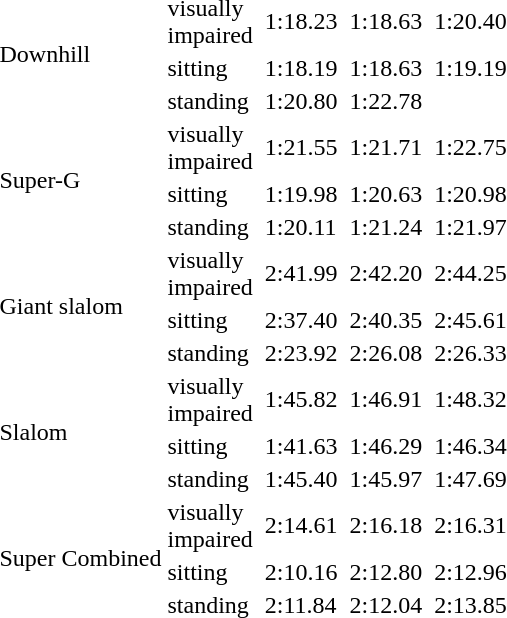<table>
<tr>
<td rowspan="3">Downhill<br></td>
<td>visually <br>impaired</td>
<td></td>
<td>1:18.23</td>
<td></td>
<td>1:18.63</td>
<td></td>
<td>1:20.40</td>
</tr>
<tr>
<td>sitting</td>
<td></td>
<td>1:18.19</td>
<td></td>
<td>1:18.63</td>
<td></td>
<td>1:19.19</td>
</tr>
<tr>
<td>standing</td>
<td></td>
<td>1:20.80</td>
<td> <br> </td>
<td>1:22.78</td>
<td></td>
<td></td>
</tr>
<tr>
<td rowspan="3">Super-G<br></td>
<td>visually <br>impaired</td>
<td></td>
<td>1:21.55</td>
<td></td>
<td>1:21.71</td>
<td></td>
<td>1:22.75</td>
</tr>
<tr>
<td>sitting</td>
<td></td>
<td>1:19.98</td>
<td></td>
<td>1:20.63</td>
<td></td>
<td>1:20.98</td>
</tr>
<tr>
<td>standing</td>
<td></td>
<td>1:20.11</td>
<td></td>
<td>1:21.24</td>
<td></td>
<td>1:21.97</td>
</tr>
<tr>
<td rowspan="3">Giant slalom<br></td>
<td>visually <br>impaired</td>
<td></td>
<td>2:41.99</td>
<td></td>
<td>2:42.20</td>
<td></td>
<td>2:44.25</td>
</tr>
<tr>
<td>sitting</td>
<td></td>
<td>2:37.40</td>
<td></td>
<td>2:40.35</td>
<td></td>
<td>2:45.61</td>
</tr>
<tr>
<td>standing</td>
<td></td>
<td>2:23.92</td>
<td></td>
<td>2:26.08</td>
<td></td>
<td>2:26.33</td>
</tr>
<tr>
<td rowspan="3">Slalom<br></td>
<td>visually <br>impaired</td>
<td></td>
<td>1:45.82</td>
<td></td>
<td>1:46.91</td>
<td></td>
<td>1:48.32</td>
</tr>
<tr>
<td>sitting</td>
<td></td>
<td>1:41.63</td>
<td></td>
<td>1:46.29</td>
<td></td>
<td>1:46.34</td>
</tr>
<tr>
<td>standing</td>
<td></td>
<td>1:45.40</td>
<td></td>
<td>1:45.97</td>
<td></td>
<td>1:47.69</td>
</tr>
<tr>
<td rowspan="3">Super Combined<br></td>
<td>visually <br>impaired</td>
<td></td>
<td>2:14.61</td>
<td></td>
<td>2:16.18</td>
<td></td>
<td>2:16.31</td>
</tr>
<tr>
<td>sitting</td>
<td></td>
<td>2:10.16</td>
<td></td>
<td>2:12.80</td>
<td></td>
<td>2:12.96</td>
</tr>
<tr>
<td>standing</td>
<td></td>
<td>2:11.84</td>
<td></td>
<td>2:12.04</td>
<td></td>
<td>2:13.85</td>
</tr>
</table>
